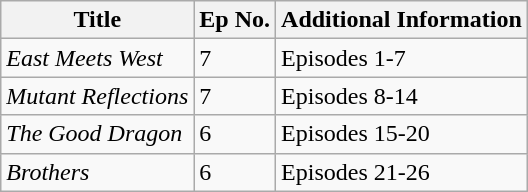<table class="wikitable">
<tr>
<th>Title</th>
<th>Ep No.</th>
<th>Additional Information</th>
</tr>
<tr>
<td><em>East Meets West</em></td>
<td>7</td>
<td>Episodes 1-7</td>
</tr>
<tr>
<td><em>Mutant Reflections</em></td>
<td>7</td>
<td>Episodes 8-14</td>
</tr>
<tr>
<td><em>The Good Dragon</em></td>
<td>6</td>
<td>Episodes 15-20</td>
</tr>
<tr>
<td><em>Brothers</em></td>
<td>6</td>
<td>Episodes 21-26</td>
</tr>
</table>
